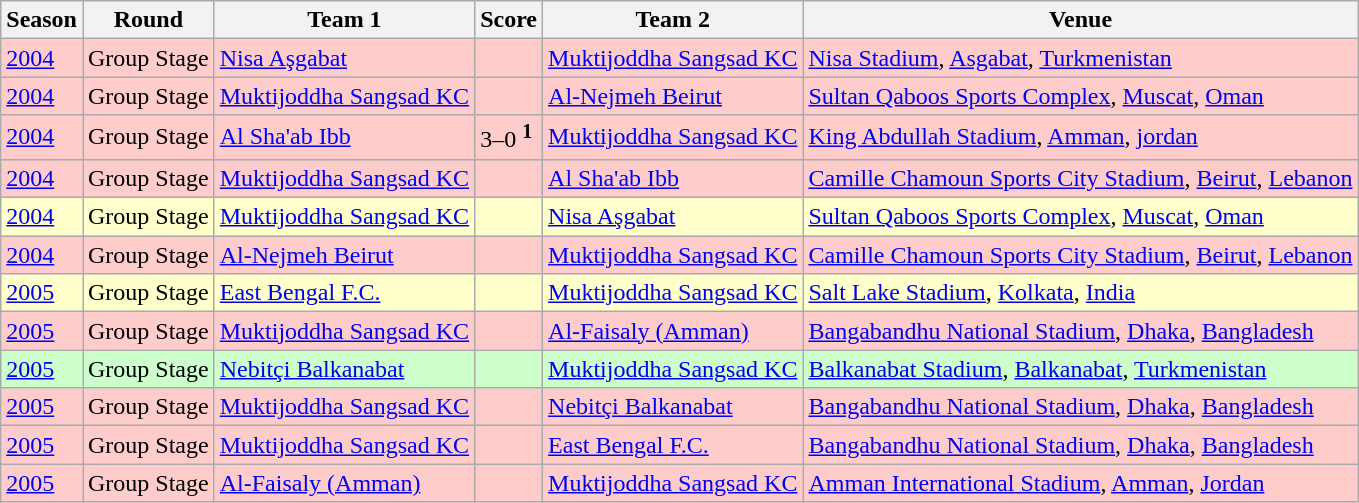<table class="wikitable">
<tr>
<th>Season</th>
<th>Round</th>
<th>Team 1</th>
<th>Score</th>
<th>Team 2</th>
<th>Venue</th>
</tr>
<tr style="background:#FFCCCC;">
<td><a href='#'>2004</a></td>
<td>Group Stage</td>
<td> <a href='#'>Nisa Aşgabat</a></td>
<td></td>
<td> <a href='#'>Muktijoddha Sangsad KC</a></td>
<td><a href='#'>Nisa Stadium</a>, <a href='#'>Asgabat</a>, <a href='#'>Turkmenistan</a></td>
</tr>
<tr style="background:#FFCCCC;">
<td><a href='#'>2004</a></td>
<td>Group Stage</td>
<td> <a href='#'>Muktijoddha Sangsad KC</a></td>
<td></td>
<td> <a href='#'>Al-Nejmeh Beirut</a></td>
<td><a href='#'>Sultan Qaboos Sports Complex</a>, <a href='#'>Muscat</a>, <a href='#'>Oman</a></td>
</tr>
<tr style="background:#FFCCCC;">
<td><a href='#'>2004</a></td>
<td>Group Stage</td>
<td> <a href='#'>Al Sha'ab Ibb</a></td>
<td>3–0 <sup><strong>1</strong></sup></td>
<td> <a href='#'>Muktijoddha Sangsad KC</a></td>
<td><a href='#'>King Abdullah Stadium</a>, <a href='#'>Amman</a>, <a href='#'>jordan</a></td>
</tr>
<tr style="background:#FFCCCC;">
<td><a href='#'>2004</a></td>
<td>Group Stage</td>
<td> <a href='#'>Muktijoddha Sangsad KC</a></td>
<td></td>
<td> <a href='#'>Al Sha'ab Ibb</a></td>
<td><a href='#'>Camille Chamoun Sports City Stadium</a>, <a href='#'>Beirut</a>, <a href='#'>Lebanon</a></td>
</tr>
<tr style="background:#FFFFCC;">
<td><a href='#'>2004</a></td>
<td>Group Stage</td>
<td> <a href='#'>Muktijoddha Sangsad KC</a></td>
<td></td>
<td> <a href='#'>Nisa Aşgabat</a></td>
<td><a href='#'>Sultan Qaboos Sports Complex</a>, <a href='#'>Muscat</a>, <a href='#'>Oman</a></td>
</tr>
<tr style="background:#FFCCCC;">
<td><a href='#'>2004</a></td>
<td>Group Stage</td>
<td> <a href='#'>Al-Nejmeh Beirut</a></td>
<td></td>
<td> <a href='#'>Muktijoddha Sangsad KC</a></td>
<td><a href='#'>Camille Chamoun Sports City Stadium</a>, <a href='#'>Beirut</a>, <a href='#'>Lebanon</a></td>
</tr>
<tr style="background:#FFFFCC;">
<td><a href='#'>2005</a></td>
<td>Group Stage</td>
<td> <a href='#'>East Bengal F.C.</a></td>
<td></td>
<td> <a href='#'>Muktijoddha Sangsad KC</a></td>
<td><a href='#'>Salt Lake Stadium</a>, <a href='#'>Kolkata</a>, <a href='#'>India</a></td>
</tr>
<tr style="background:#FFCCCC;">
<td><a href='#'>2005</a></td>
<td>Group Stage</td>
<td> <a href='#'>Muktijoddha Sangsad KC</a></td>
<td></td>
<td> <a href='#'>Al-Faisaly (Amman)</a></td>
<td><a href='#'>Bangabandhu National Stadium</a>, <a href='#'>Dhaka</a>, <a href='#'>Bangladesh</a></td>
</tr>
<tr style="background:#CCFFCC;">
<td><a href='#'>2005</a></td>
<td>Group Stage</td>
<td> <a href='#'>Nebitçi Balkanabat</a></td>
<td></td>
<td> <a href='#'>Muktijoddha Sangsad KC</a></td>
<td><a href='#'>Balkanabat Stadium</a>, <a href='#'>Balkanabat</a>, <a href='#'>Turkmenistan</a></td>
</tr>
<tr style="background:#FFCCCC;">
<td><a href='#'>2005</a></td>
<td>Group Stage</td>
<td> <a href='#'>Muktijoddha Sangsad KC</a></td>
<td></td>
<td> <a href='#'>Nebitçi Balkanabat</a></td>
<td><a href='#'>Bangabandhu National Stadium</a>, <a href='#'>Dhaka</a>, <a href='#'>Bangladesh</a></td>
</tr>
<tr style="background:#FFCCCC;">
<td><a href='#'>2005</a></td>
<td>Group Stage</td>
<td> <a href='#'>Muktijoddha Sangsad KC</a></td>
<td></td>
<td> <a href='#'>East Bengal F.C.</a></td>
<td><a href='#'>Bangabandhu National Stadium</a>, <a href='#'>Dhaka</a>, <a href='#'>Bangladesh</a></td>
</tr>
<tr style="background:#FFCCCC;">
<td><a href='#'>2005</a></td>
<td>Group Stage</td>
<td> <a href='#'>Al-Faisaly (Amman)</a></td>
<td></td>
<td> <a href='#'>Muktijoddha Sangsad KC</a></td>
<td><a href='#'>Amman International Stadium</a>, <a href='#'>Amman</a>, <a href='#'>Jordan</a></td>
</tr>
</table>
